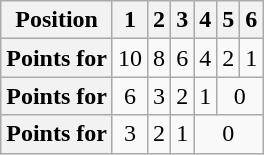<table class="wikitable floatright" style="text-align: center">
<tr>
<th scope="col">Position</th>
<th scope="col">1</th>
<th scope="col">2</th>
<th scope="col">3</th>
<th scope="col">4</th>
<th scope="col">5</th>
<th scope="col">6</th>
</tr>
<tr>
<th scope="row">Points for </th>
<td>10</td>
<td>8</td>
<td>6</td>
<td>4</td>
<td>2</td>
<td>1</td>
</tr>
<tr>
<th scope="row">Points for </th>
<td>6</td>
<td>3</td>
<td>2</td>
<td>1</td>
<td colspan=2>0</td>
</tr>
<tr>
<th scope="row">Points for </th>
<td>3</td>
<td>2</td>
<td>1</td>
<td colspan=3>0</td>
</tr>
</table>
